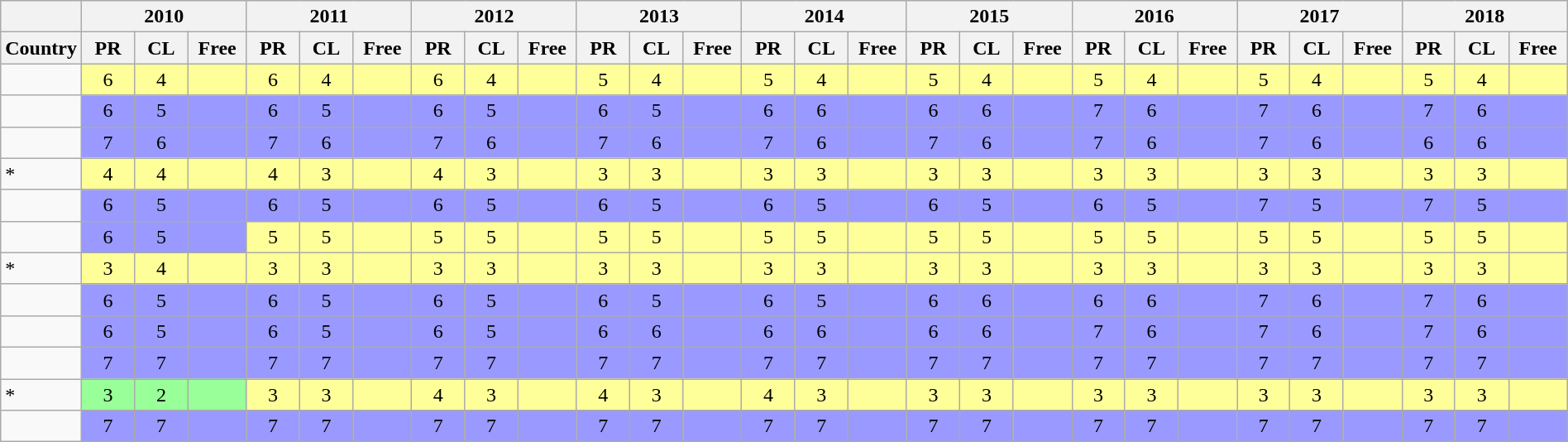<table class="wikitable sortable" width=100% style="border-collapse:collapse;">
<tr style="background:#eee; font-weight:bold; text-align:center;">
<th> </th>
<th colspan=3>2010</th>
<th colspan=3>2011</th>
<th colspan=3>2012</th>
<th colspan=3>2013</th>
<th colspan=3>2014</th>
<th colspan=3>2015</th>
<th colspan=3>2016</th>
<th colspan=3>2017</th>
<th colspan=3>2018</th>
</tr>
<tr style="background:#eee; font-weight:bold; text-align:center;">
<th style="width:3em; text-align:left;">Country</th>
<th style="width:3em;">PR</th>
<th style="width:3em;">CL</th>
<th style="width:3em;">Free</th>
<th style="width:3em;">PR</th>
<th style="width:3em;">CL</th>
<th style="width:3em;">Free</th>
<th style="width:3em;">PR</th>
<th style="width:3em;">CL</th>
<th style="width:3em;">Free</th>
<th style="width:3em;">PR</th>
<th style="width:3em;">CL</th>
<th style="width:3em;">Free</th>
<th style="width:3em;">PR</th>
<th style="width:3em;">CL</th>
<th style="width:3em;">Free</th>
<th style="width:3em;">PR</th>
<th style="width:3em;">CL</th>
<th style="width:3em;">Free</th>
<th style="width:3em;">PR</th>
<th style="width:3em;">CL</th>
<th style="width:3em;">Free</th>
<th style="width:3em;">PR</th>
<th style="width:3em;">CL</th>
<th style="width:3em;">Free</th>
<th style="width:3em;">PR</th>
<th style="width:3em;">CL</th>
<th style="width:3em;">Free</th>
</tr>
<tr align=center>
<td align=left></td>
<td style="background:#ff9;">6</td>
<td style="background:#ff9;">4</td>
<td style="background:#ff9;"></td>
<td style="background:#ff9;">6</td>
<td style="background:#ff9;">4</td>
<td style="background:#ff9;"></td>
<td style="background:#ff9;">6</td>
<td style="background:#ff9;">4</td>
<td style="background:#ff9;"></td>
<td style="background:#ff9;">5</td>
<td style="background:#ff9;">4</td>
<td style="background:#ff9;"></td>
<td style="background:#ff9;">5</td>
<td style="background:#ff9;">4</td>
<td style="background:#ff9;"></td>
<td style="background:#ff9;">5</td>
<td style="background:#ff9;">4</td>
<td style="background:#ff9;"></td>
<td style="background:#ff9;">5</td>
<td style="background:#ff9;">4</td>
<td style="background:#ff9;"></td>
<td style="background:#ff9;">5</td>
<td style="background:#ff9;">4</td>
<td style="background:#ff9;"></td>
<td style="background:#ff9;">5</td>
<td style="background:#ff9;">4</td>
<td style="background:#ff9;"></td>
</tr>
<tr align=center>
<td align=left></td>
<td style="background:#99f;">6</td>
<td style="background:#99f;">5</td>
<td style="background:#99f;"></td>
<td style="background:#99f;">6</td>
<td style="background:#99f;">5</td>
<td style="background:#99f;"></td>
<td style="background:#99f;">6</td>
<td style="background:#99f;">5</td>
<td style="background:#99f;"></td>
<td style="background:#99f;">6</td>
<td style="background:#99f;">5</td>
<td style="background:#99f;"></td>
<td style="background:#99f;">6</td>
<td style="background:#99f;">6</td>
<td style="background:#99f;"></td>
<td style="background:#99f;">6</td>
<td style="background:#99f;">6</td>
<td style="background:#99f;"></td>
<td style="background:#99f;">7</td>
<td style="background:#99f;">6</td>
<td style="background:#99f;"></td>
<td style="background:#99f;">7</td>
<td style="background:#99f;">6</td>
<td style="background:#99f;"></td>
<td style="background:#99f;">7</td>
<td style="background:#99f;">6</td>
<td style="background:#99f;"></td>
</tr>
<tr align=center>
<td align=left></td>
<td style="background:#99f;">7</td>
<td style="background:#99f;">6</td>
<td style="background:#99f;"></td>
<td style="background:#99f;">7</td>
<td style="background:#99f;">6</td>
<td style="background:#99f;"></td>
<td style="background:#99f;">7</td>
<td style="background:#99f;">6</td>
<td style="background:#99f;"></td>
<td style="background:#99f;">7</td>
<td style="background:#99f;">6</td>
<td style="background:#99f;"></td>
<td style="background:#99f;">7</td>
<td style="background:#99f;">6</td>
<td style="background:#99f;"></td>
<td style="background:#99f;">7</td>
<td style="background:#99f;">6</td>
<td style="background:#99f;"></td>
<td style="background:#99f;">7</td>
<td style="background:#99f;">6</td>
<td style="background:#99f;"></td>
<td style="background:#99f;">7</td>
<td style="background:#99f;">6</td>
<td style="background:#99f;"></td>
<td style="background:#99f;">6</td>
<td style="background:#99f;">6</td>
<td style="background:#99f;"></td>
</tr>
<tr align=center>
<td align=left>*</td>
<td style="background:#ff9;">4</td>
<td style="background:#ff9;">4</td>
<td style="background:#ff9;"></td>
<td style="background:#ff9;">4</td>
<td style="background:#ff9;">3</td>
<td style="background:#ff9;"></td>
<td style="background:#ff9;">4</td>
<td style="background:#ff9;">3</td>
<td style="background:#ff9;"></td>
<td style="background:#ff9;">3</td>
<td style="background:#ff9;">3</td>
<td style="background:#ff9;"></td>
<td style="background:#ff9;">3</td>
<td style="background:#ff9;">3</td>
<td style="background:#ff9;"></td>
<td style="background:#ff9;">3</td>
<td style="background:#ff9;">3</td>
<td style="background:#ff9;"></td>
<td style="background:#ff9;">3</td>
<td style="background:#ff9;">3</td>
<td style="background:#ff9;"></td>
<td style="background:#ff9;">3</td>
<td style="background:#ff9;">3</td>
<td style="background:#ff9;"></td>
<td style="background:#ff9;">3</td>
<td style="background:#ff9;">3</td>
<td style="background:#ff9;"></td>
</tr>
<tr align=center>
<td align=left></td>
<td style="background:#99f;">6</td>
<td style="background:#99f;">5</td>
<td style="background:#99f;"></td>
<td style="background:#99f;">6</td>
<td style="background:#99f;">5</td>
<td style="background:#99f;"></td>
<td style="background:#99f;">6</td>
<td style="background:#99f;">5</td>
<td style="background:#99f;"></td>
<td style="background:#99f;">6</td>
<td style="background:#99f;">5</td>
<td style="background:#99f;"></td>
<td style="background:#99f;">6</td>
<td style="background:#99f;">5</td>
<td style="background:#99f;"></td>
<td style="background:#99f;">6</td>
<td style="background:#99f;">5</td>
<td style="background:#99f;"></td>
<td style="background:#99f;">6</td>
<td style="background:#99f;">5</td>
<td style="background:#99f;"></td>
<td style="background:#99f;">7</td>
<td style="background:#99f;">5</td>
<td style="background:#99f;"></td>
<td style="background:#99f;">7</td>
<td style="background:#99f;">5</td>
<td style="background:#99f;"></td>
</tr>
<tr align=center>
<td align=left></td>
<td style="background:#99f;">6</td>
<td style="background:#99f;">5</td>
<td style="background:#99f;"></td>
<td style="background:#ff9;">5</td>
<td style="background:#ff9;">5</td>
<td style="background:#ff9;"></td>
<td style="background:#ff9;">5</td>
<td style="background:#ff9;">5</td>
<td style="background:#ff9;"></td>
<td style="background:#ff9;">5</td>
<td style="background:#ff9;">5</td>
<td style="background:#ff9;"></td>
<td style="background:#ff9;">5</td>
<td style="background:#ff9;">5</td>
<td style="background:#ff9;"></td>
<td style="background:#ff9;">5</td>
<td style="background:#ff9;">5</td>
<td style="background:#ff9;"></td>
<td style="background:#ff9;">5</td>
<td style="background:#ff9;">5</td>
<td style="background:#ff9;"></td>
<td style="background:#ff9;">5</td>
<td style="background:#ff9;">5</td>
<td style="background:#ff9;"></td>
<td style="background:#ff9;">5</td>
<td style="background:#ff9;">5</td>
<td style="background:#ff9;"></td>
</tr>
<tr align=center>
<td align=left>*</td>
<td style="background:#ff9;">3</td>
<td style="background:#ff9;">4</td>
<td style="background:#ff9;"></td>
<td style="background:#ff9;">3</td>
<td style="background:#ff9;">3</td>
<td style="background:#ff9;"></td>
<td style="background:#ff9;">3</td>
<td style="background:#ff9;">3</td>
<td style="background:#ff9;"></td>
<td style="background:#ff9;">3</td>
<td style="background:#ff9;">3</td>
<td style="background:#ff9;"></td>
<td style="background:#ff9;">3</td>
<td style="background:#ff9;">3</td>
<td style="background:#ff9;"></td>
<td style="background:#ff9;">3</td>
<td style="background:#ff9;">3</td>
<td style="background:#ff9;"></td>
<td style="background:#ff9;">3</td>
<td style="background:#ff9;">3</td>
<td style="background:#ff9;"></td>
<td style="background:#ff9;">3</td>
<td style="background:#ff9;">3</td>
<td style="background:#ff9;"></td>
<td style="background:#ff9;">3</td>
<td style="background:#ff9;">3</td>
<td style="background:#ff9;"></td>
</tr>
<tr align=center>
<td align=left></td>
<td style="background:#99f;">6</td>
<td style="background:#99f;">5</td>
<td style="background:#99f;"></td>
<td style="background:#99f;">6</td>
<td style="background:#99f;">5</td>
<td style="background:#99f;"></td>
<td style="background:#99f;">6</td>
<td style="background:#99f;">5</td>
<td style="background:#99f;"></td>
<td style="background:#99f;">6</td>
<td style="background:#99f;">5</td>
<td style="background:#99f;"></td>
<td style="background:#99f;">6</td>
<td style="background:#99f;">5</td>
<td style="background:#99f;"></td>
<td style="background:#99f;">6</td>
<td style="background:#99f;">6</td>
<td style="background:#99f;"></td>
<td style="background:#99f;">6</td>
<td style="background:#99f;">6</td>
<td style="background:#99f;"></td>
<td style="background:#99f;">7</td>
<td style="background:#99f;">6</td>
<td style="background:#99f;"></td>
<td style="background:#99f;">7</td>
<td style="background:#99f;">6</td>
<td style="background:#99f;"></td>
</tr>
<tr align=center>
<td align=left></td>
<td style="background:#99f;">6</td>
<td style="background:#99f;">5</td>
<td style="background:#99f;"></td>
<td style="background:#99f;">6</td>
<td style="background:#99f;">5</td>
<td style="background:#99f;"></td>
<td style="background:#99f;">6</td>
<td style="background:#99f;">5</td>
<td style="background:#99f;"></td>
<td style="background:#99f;">6</td>
<td style="background:#99f;">6</td>
<td style="background:#99f;"></td>
<td style="background:#99f;">6</td>
<td style="background:#99f;">6</td>
<td style="background:#99f;"></td>
<td style="background:#99f;">6</td>
<td style="background:#99f;">6</td>
<td style="background:#99f;"></td>
<td style="background:#99f;">7</td>
<td style="background:#99f;">6</td>
<td style="background:#99f;"></td>
<td style="background:#99f;">7</td>
<td style="background:#99f;">6</td>
<td style="background:#99f;"></td>
<td style="background:#99f;">7</td>
<td style="background:#99f;">6</td>
<td style="background:#99f;"></td>
</tr>
<tr align=center>
<td align=left></td>
<td style="background:#99f;">7</td>
<td style="background:#99f;">7</td>
<td style="background:#99f;"></td>
<td style="background:#99f;">7</td>
<td style="background:#99f;">7</td>
<td style="background:#99f;"></td>
<td style="background:#99f;">7</td>
<td style="background:#99f;">7</td>
<td style="background:#99f;"></td>
<td style="background:#99f;">7</td>
<td style="background:#99f;">7</td>
<td style="background:#99f;"></td>
<td style="background:#99f;">7</td>
<td style="background:#99f;">7</td>
<td style="background:#99f;"></td>
<td style="background:#99f;">7</td>
<td style="background:#99f;">7</td>
<td style="background:#99f;"></td>
<td style="background:#99f;">7</td>
<td style="background:#99f;">7</td>
<td style="background:#99f;"></td>
<td style="background:#99f;">7</td>
<td style="background:#99f;">7</td>
<td style="background:#99f;"></td>
<td style="background:#99f;">7</td>
<td style="background:#99f;">7</td>
<td style="background:#99f;"></td>
</tr>
<tr align=center>
<td align=left>*</td>
<td style="background:#9f9;">3</td>
<td style="background:#9f9;">2</td>
<td style="background:#9f9;"></td>
<td style="background:#ff9;">3</td>
<td style="background:#ff9;">3</td>
<td style="background:#ff9;"></td>
<td style="background:#ff9;">4</td>
<td style="background:#ff9;">3</td>
<td style="background:#ff9;"></td>
<td style="background:#ff9;">4</td>
<td style="background:#ff9;">3</td>
<td style="background:#ff9;"></td>
<td style="background:#ff9;">4</td>
<td style="background:#ff9;">3</td>
<td style="background:#ff9;"></td>
<td style="background:#ff9;">3</td>
<td style="background:#ff9;">3</td>
<td style="background:#ff9;"></td>
<td style="background:#ff9;">3</td>
<td style="background:#ff9;">3</td>
<td style="background:#ff9;"></td>
<td style="background:#ff9;">3</td>
<td style="background:#ff9;">3</td>
<td style="background:#ff9;"></td>
<td style="background:#ff9;">3</td>
<td style="background:#ff9;">3</td>
<td style="background:#ff9;"></td>
</tr>
<tr align=center>
<td align=left></td>
<td style="background:#99f;">7</td>
<td style="background:#99f;">7</td>
<td style="background:#99f;"></td>
<td style="background:#99f;">7</td>
<td style="background:#99f;">7</td>
<td style="background:#99f;"></td>
<td style="background:#99f;">7</td>
<td style="background:#99f;">7</td>
<td style="background:#99f;"></td>
<td style="background:#99f;">7</td>
<td style="background:#99f;">7</td>
<td style="background:#99f;"></td>
<td style="background:#99f;">7</td>
<td style="background:#99f;">7</td>
<td style="background:#99f;"></td>
<td style="background:#99f;">7</td>
<td style="background:#99f;">7</td>
<td style="background:#99f;"></td>
<td style="background:#99f;">7</td>
<td style="background:#99f;">7</td>
<td style="background:#99f;"></td>
<td style="background:#99f;">7</td>
<td style="background:#99f;">7</td>
<td style="background:#99f;"></td>
<td style="background:#99f;">7</td>
<td style="background:#99f;">7</td>
<td style="background:#99f;"></td>
</tr>
</table>
